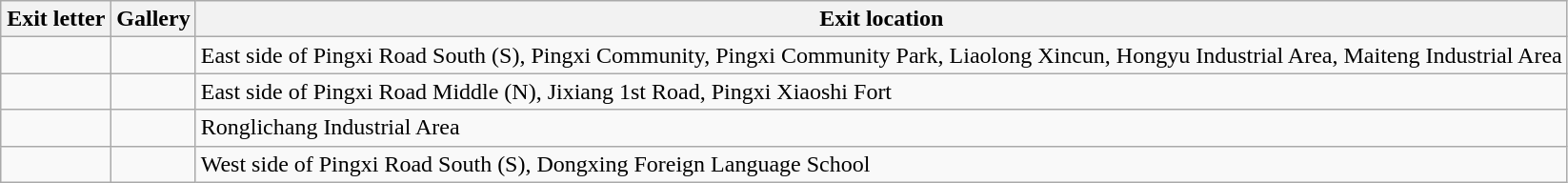<table class="wikitable">
<tr>
<th style="width:70px">Exit letter</th>
<th>Gallery</th>
<th>Exit location</th>
</tr>
<tr>
<td align="center"></td>
<td></td>
<td>East side of Pingxi Road South (S), Pingxi Community, Pingxi Community Park, Liaolong Xincun, Hongyu Industrial Area, Maiteng Industrial Area</td>
</tr>
<tr>
<td align="center"></td>
<td></td>
<td>East side of Pingxi Road Middle (N), Jixiang 1st Road, Pingxi Xiaoshi Fort</td>
</tr>
<tr>
<td align="center"></td>
<td></td>
<td>Ronglichang Industrial Area</td>
</tr>
<tr>
<td align="center"></td>
<td></td>
<td>West side of Pingxi Road South (S), Dongxing Foreign Language School</td>
</tr>
</table>
